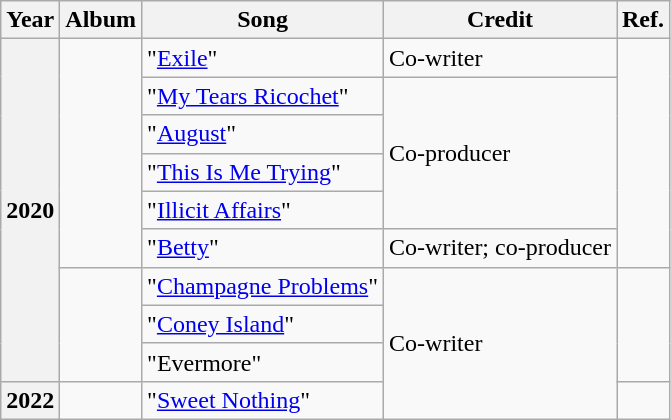<table class="wikitable plainrowheaders sortable"  style=font-size:100%>
<tr>
<th>Year</th>
<th>Album</th>
<th>Song</th>
<th class="unsortable">Credit</th>
<th>Ref.</th>
</tr>
<tr>
<th scope=row rowspan="9">2020</th>
<td rowspan="6"></td>
<td>"<a href='#'>Exile</a>"</td>
<td>Co-writer</td>
<td rowspan="6"></td>
</tr>
<tr>
<td>"<a href='#'>My Tears Ricochet</a>"</td>
<td rowspan="4">Co-producer</td>
</tr>
<tr>
<td>"<a href='#'>August</a>"</td>
</tr>
<tr>
<td>"<a href='#'>This Is Me Trying</a>"</td>
</tr>
<tr>
<td>"<a href='#'>Illicit Affairs</a>"</td>
</tr>
<tr>
<td>"<a href='#'>Betty</a>"</td>
<td>Co-writer; co-producer</td>
</tr>
<tr>
<td rowspan="3"></td>
<td>"<a href='#'>Champagne Problems</a>"</td>
<td rowspan="4">Co-writer</td>
<td rowspan="3"></td>
</tr>
<tr>
<td>"<a href='#'>Coney Island</a>"</td>
</tr>
<tr>
<td>"Evermore"</td>
</tr>
<tr>
<th scope=row>2022</th>
<td></td>
<td>"<a href='#'>Sweet Nothing</a>"</td>
<td></td>
</tr>
</table>
